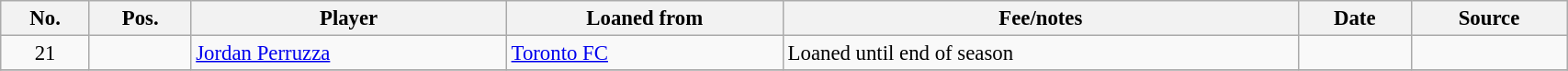<table class="wikitable sortable" style="width:90%; text-align:center; font-size:95%; text-align:left;">
<tr>
<th>No.</th>
<th>Pos.</th>
<th>Player</th>
<th>Loaned from</th>
<th>Fee/notes</th>
<th>Date</th>
<th>Source</th>
</tr>
<tr>
<td align=center>21</td>
<td align=center></td>
<td align=Perruzza, Jordan> <a href='#'>Jordan Perruzza</a></td>
<td> <a href='#'>Toronto FC</a></td>
<td>Loaned until end of season</td>
<td></td>
<td></td>
</tr>
<tr>
</tr>
</table>
